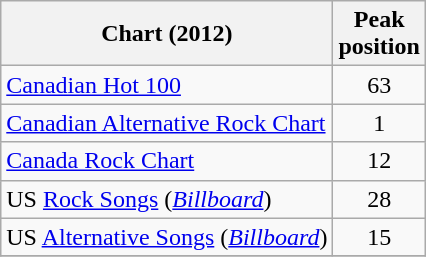<table class="wikitable sortable">
<tr>
<th>Chart (2012)</th>
<th>Peak<br>position</th>
</tr>
<tr>
<td><a href='#'>Canadian Hot 100</a></td>
<td align="center">63</td>
</tr>
<tr>
<td><a href='#'>Canadian Alternative Rock Chart</a></td>
<td align="center">1</td>
</tr>
<tr>
<td><a href='#'>Canada Rock Chart</a></td>
<td align="center">12</td>
</tr>
<tr>
<td align="left">US <a href='#'>Rock Songs</a> (<em><a href='#'>Billboard</a></em>)</td>
<td align="center">28</td>
</tr>
<tr>
<td align="left">US <a href='#'>Alternative Songs</a> (<em><a href='#'>Billboard</a></em>)</td>
<td align="center">15</td>
</tr>
<tr>
</tr>
</table>
